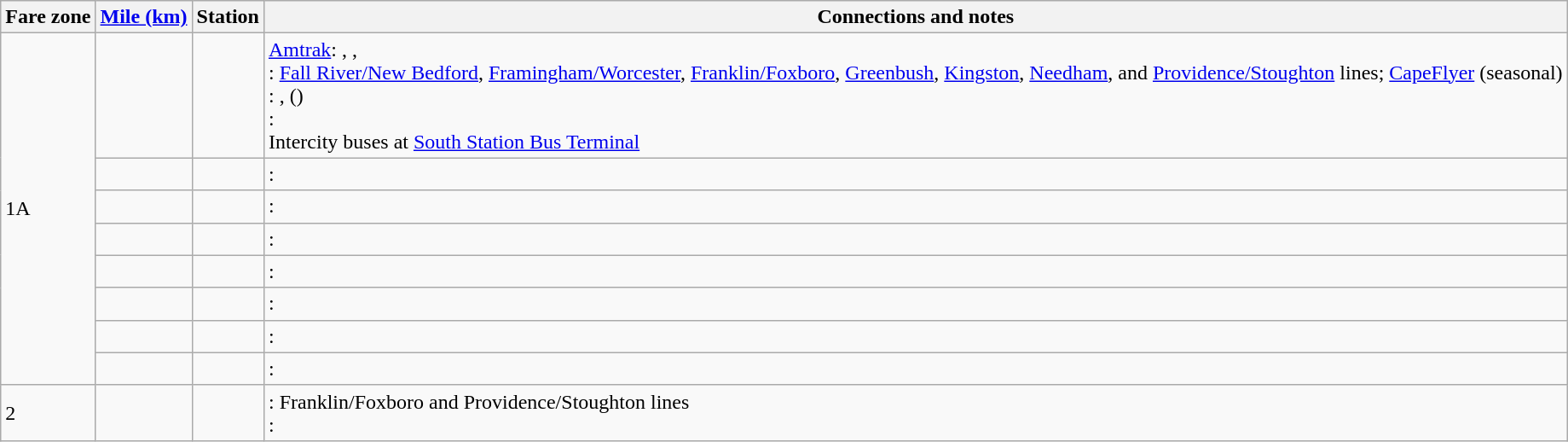<table class="wikitable">
<tr>
<th>Fare zone</th>
<th><a href='#'>Mile (km)</a></th>
<th>Station</th>
<th>Connections and notes</th>
</tr>
<tr>
<td rowspan="8">1A</td>
<td></td>
<td> </td>
<td> <a href='#'>Amtrak</a>: , , <br>: <a href='#'>Fall River/New Bedford</a>, <a href='#'>Framingham/Worcester</a>, <a href='#'>Franklin/Foxboro</a>, <a href='#'>Greenbush</a>, <a href='#'>Kingston</a>, <a href='#'>Needham</a>, and <a href='#'>Providence/Stoughton</a> lines; <a href='#'>CapeFlyer</a> (seasonal)<br>: ,  ()<br>: <br> Intercity buses at <a href='#'>South Station Bus Terminal</a></td>
</tr>
<tr>
<td></td>
<td> </td>
<td>: </td>
</tr>
<tr>
<td></td>
<td> </td>
<td>: </td>
</tr>
<tr>
<td></td>
<td> </td>
<td>: </td>
</tr>
<tr>
<td></td>
<td> </td>
<td>: </td>
</tr>
<tr>
<td></td>
<td> </td>
<td>: </td>
</tr>
<tr>
<td></td>
<td> </td>
<td>: </td>
</tr>
<tr>
<td></td>
<td> </td>
<td>: </td>
</tr>
<tr>
<td>2</td>
<td></td>
<td> </td>
<td>: Franklin/Foxboro and Providence/Stoughton lines<br>: </td>
</tr>
</table>
